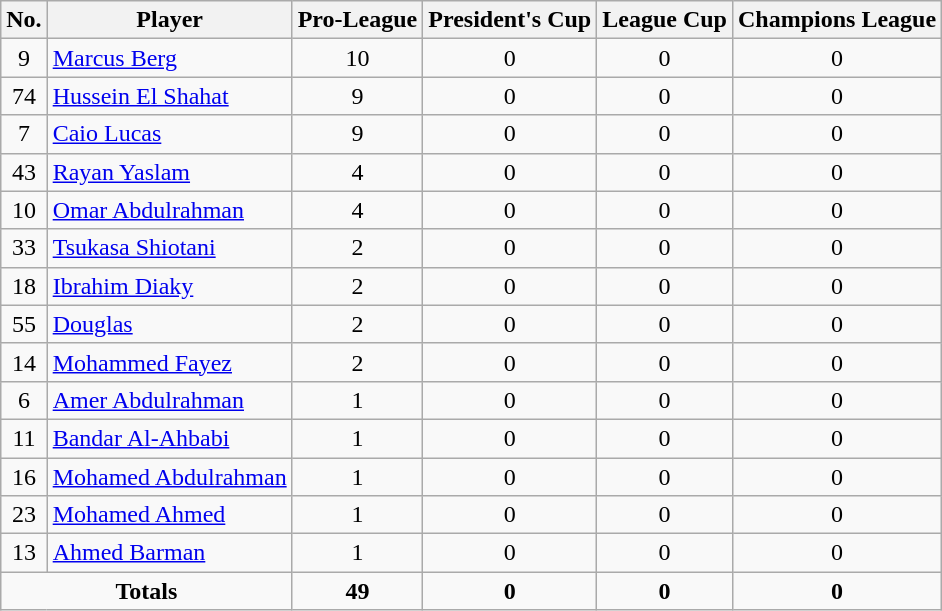<table class=wikitable>
<tr>
<th>No.</th>
<th>Player</th>
<th>Pro-League</th>
<th>President's Cup</th>
<th>League Cup</th>
<th>Champions League</th>
</tr>
<tr>
<td align="center">9</td>
<td align=left> <a href='#'>Marcus Berg</a></td>
<td align="center">10</td>
<td align="center">0</td>
<td align="center">0</td>
<td align="center">0</td>
</tr>
<tr>
<td align="center">74</td>
<td align=left> <a href='#'>Hussein El Shahat</a></td>
<td align="center">9</td>
<td align="center">0</td>
<td align="center">0</td>
<td align="center">0</td>
</tr>
<tr>
<td align="center">7</td>
<td align=left> <a href='#'>Caio Lucas</a></td>
<td align="center">9</td>
<td align="center">0</td>
<td align="center">0</td>
<td align="center">0</td>
</tr>
<tr>
<td align="center">43</td>
<td align=left> <a href='#'>Rayan Yaslam</a></td>
<td align="center">4</td>
<td align="center">0</td>
<td align="center">0</td>
<td align="center">0</td>
</tr>
<tr>
<td align="center">10</td>
<td align=left> <a href='#'>Omar Abdulrahman</a></td>
<td align="center">4</td>
<td align="center">0</td>
<td align="center">0</td>
<td align="center">0</td>
</tr>
<tr>
<td align="center">33</td>
<td align=left> <a href='#'>Tsukasa Shiotani</a></td>
<td align="center">2</td>
<td align="center">0</td>
<td align="center">0</td>
<td align="center">0</td>
</tr>
<tr>
<td align="center">18</td>
<td align=left> <a href='#'>Ibrahim Diaky</a></td>
<td align="center">2</td>
<td align="center">0</td>
<td align="center">0</td>
<td align="center">0</td>
</tr>
<tr>
<td align="center">55</td>
<td align=left> <a href='#'>Douglas</a></td>
<td align="center">2</td>
<td align="center">0</td>
<td align="center">0</td>
<td align="center">0</td>
</tr>
<tr>
<td align="center">14</td>
<td align=left> <a href='#'>Mohammed Fayez</a></td>
<td align="center">2</td>
<td align="center">0</td>
<td align="center">0</td>
<td align="center">0</td>
</tr>
<tr>
<td align="center">6</td>
<td align=left> <a href='#'>Amer Abdulrahman</a></td>
<td align="center">1</td>
<td align="center">0</td>
<td align="center">0</td>
<td align="center">0</td>
</tr>
<tr>
<td align="center">11</td>
<td align=left> <a href='#'>Bandar Al-Ahbabi</a></td>
<td align="center">1</td>
<td align="center">0</td>
<td align="center">0</td>
<td align="center">0</td>
</tr>
<tr>
<td align="center">16</td>
<td align=left> <a href='#'>Mohamed Abdulrahman</a></td>
<td align="center">1</td>
<td align="center">0</td>
<td align="center">0</td>
<td align="center">0</td>
</tr>
<tr>
<td align="center">23</td>
<td align=left> <a href='#'>Mohamed Ahmed</a></td>
<td align="center">1</td>
<td align="center">0</td>
<td align="center">0</td>
<td align="center">0</td>
</tr>
<tr>
<td align="center">13</td>
<td align=left> <a href='#'>Ahmed Barman</a></td>
<td align="center">1</td>
<td align="center">0</td>
<td align="center">0</td>
<td align="center">0</td>
</tr>
<tr class="sortbottom">
<td colspan="2" align="center"><strong>Totals</strong></td>
<td align="center"><strong>49</strong></td>
<td align="center"><strong>0</strong></td>
<td align="center"><strong>0</strong></td>
<td align="center"><strong>0</strong></td>
</tr>
</table>
